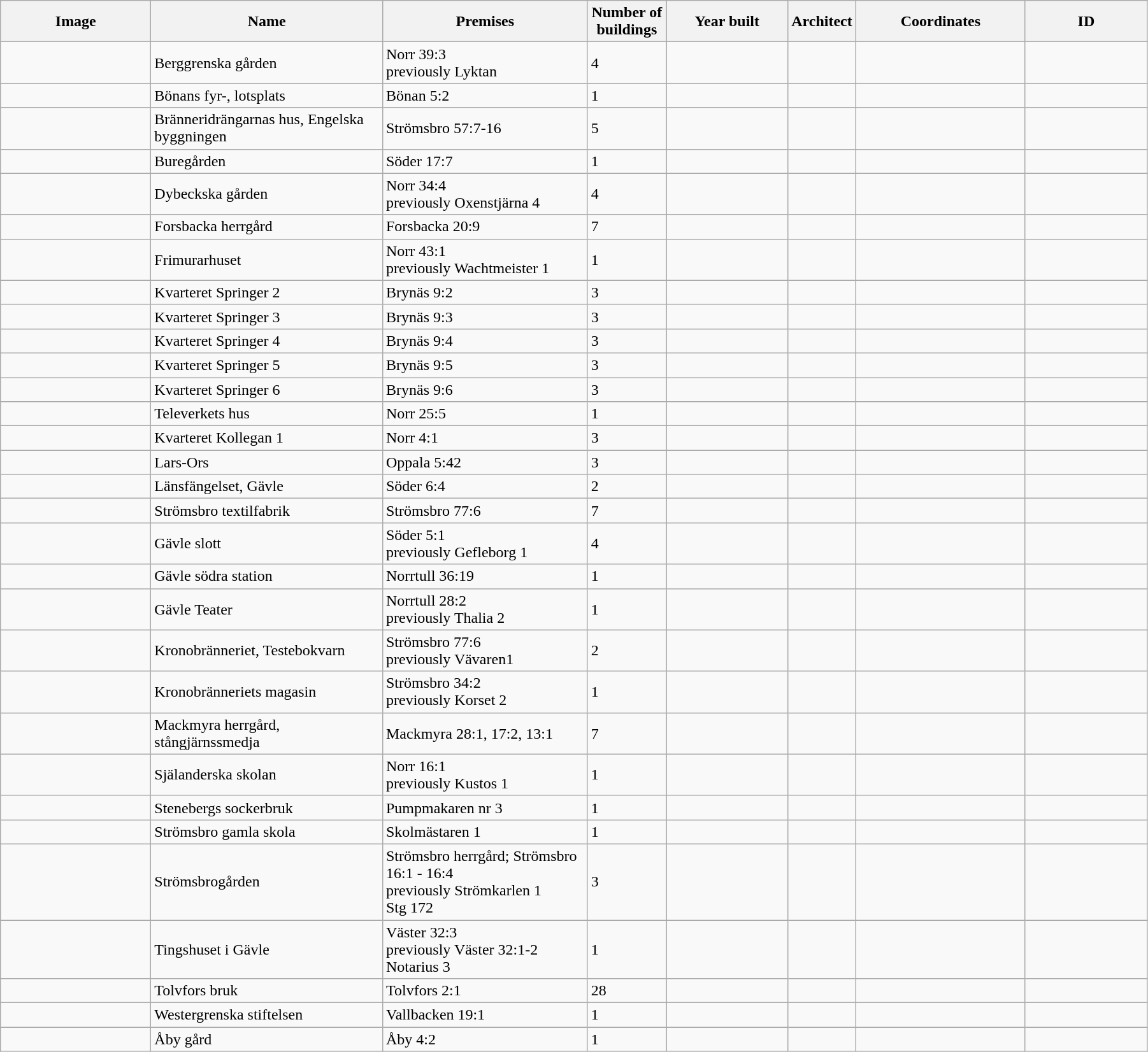<table class="wikitable" width="95%">
<tr>
<th width="150">Image</th>
<th>Name</th>
<th>Premises</th>
<th width="75">Number of<br>buildings</th>
<th width="120">Year built</th>
<th>Architect</th>
<th width="170">Coordinates</th>
<th width="120">ID</th>
</tr>
<tr>
<td></td>
<td>Berggrenska gården</td>
<td>Norr 39:3<br>previously Lyktan</td>
<td>4</td>
<td></td>
<td></td>
<td></td>
<td></td>
</tr>
<tr>
<td></td>
<td Bönans fyrplats>Bönans fyr-, lotsplats</td>
<td>Bönan 5:2</td>
<td>1</td>
<td></td>
<td></td>
<td></td>
<td></td>
</tr>
<tr>
<td></td>
<td>Bränneridrängarnas hus, Engelska byggningen</td>
<td>Strömsbro 57:7-16</td>
<td>5</td>
<td></td>
<td></td>
<td></td>
<td></td>
</tr>
<tr>
<td></td>
<td>Buregården</td>
<td>Söder 17:7</td>
<td>1</td>
<td></td>
<td></td>
<td></td>
<td></td>
</tr>
<tr>
<td></td>
<td>Dybeckska gården</td>
<td>Norr 34:4<br>previously Oxenstjärna 4</td>
<td>4</td>
<td></td>
<td></td>
<td></td>
<td></td>
</tr>
<tr>
<td></td>
<td>Forsbacka herrgård</td>
<td>Forsbacka 20:9</td>
<td>7</td>
<td></td>
<td></td>
<td></td>
<td></td>
</tr>
<tr>
<td></td>
<td Frimurarhuset, Gävle>Frimurarhuset</td>
<td>Norr 43:1<br>previously Wachtmeister 1</td>
<td>1</td>
<td></td>
<td></td>
<td></td>
<td></td>
</tr>
<tr>
<td></td>
<td Kvarteret Springer 2-6>Kvarteret Springer 2</td>
<td>Brynäs 9:2</td>
<td>3</td>
<td></td>
<td></td>
<td></td>
<td></td>
</tr>
<tr>
<td></td>
<td Kvarteret Springer 2-6>Kvarteret Springer 3</td>
<td>Brynäs 9:3</td>
<td>3</td>
<td></td>
<td></td>
<td></td>
<td></td>
</tr>
<tr>
<td></td>
<td Kvarteret Springer 2-6>Kvarteret Springer 4</td>
<td>Brynäs 9:4</td>
<td>3</td>
<td></td>
<td></td>
<td></td>
<td></td>
</tr>
<tr>
<td></td>
<td Kvarteret Springer 2-6>Kvarteret Springer 5</td>
<td>Brynäs 9:5</td>
<td>3</td>
<td></td>
<td></td>
<td></td>
<td></td>
</tr>
<tr>
<td></td>
<td Kvarteret Springer 2-6>Kvarteret Springer 6</td>
<td>Brynäs 9:6</td>
<td>3</td>
<td></td>
<td></td>
<td></td>
<td></td>
</tr>
<tr>
<td></td>
<td Televerkets hus, Gävle>Televerkets hus</td>
<td>Norr 25:5</td>
<td>1</td>
<td></td>
<td></td>
<td></td>
<td></td>
</tr>
<tr>
<td></td>
<td>Kvarteret Kollegan 1</td>
<td>Norr 4:1</td>
<td>3</td>
<td></td>
<td></td>
<td></td>
<td></td>
</tr>
<tr>
<td></td>
<td Lars-Ors i Oppala>Lars-Ors</td>
<td>Oppala 5:42</td>
<td>3</td>
<td></td>
<td></td>
<td></td>
<td></td>
</tr>
<tr>
<td></td>
<td>Länsfängelset, Gävle</td>
<td>Söder 6:4</td>
<td>2</td>
<td></td>
<td></td>
<td></td>
<td></td>
</tr>
<tr>
<td></td>
<td>Strömsbro textilfabrik</td>
<td>Strömsbro 77:6</td>
<td>7</td>
<td></td>
<td></td>
<td></td>
<td></td>
</tr>
<tr>
<td></td>
<td>Gävle slott</td>
<td>Söder 5:1<br>previously Gefleborg 1</td>
<td>4</td>
<td></td>
<td></td>
<td></td>
<td></td>
</tr>
<tr>
<td></td>
<td>Gävle södra station</td>
<td>Norrtull 36:19</td>
<td>1</td>
<td></td>
<td></td>
<td></td>
<td></td>
</tr>
<tr>
<td></td>
<td>Gävle Teater</td>
<td>Norrtull 28:2<br>previously Thalia 2</td>
<td>1</td>
<td></td>
<td></td>
<td></td>
<td></td>
</tr>
<tr>
<td></td>
<td>Kronobränneriet, Testebokvarn</td>
<td>Strömsbro 77:6<br>previously Vävaren1</td>
<td>2</td>
<td></td>
<td></td>
<td></td>
<td></td>
</tr>
<tr>
<td></td>
<td Brännerimagasinet>Kronobränneriets magasin</td>
<td>Strömsbro 34:2<br>previously Korset 2</td>
<td>1</td>
<td></td>
<td></td>
<td></td>
<td></td>
</tr>
<tr>
<td></td>
<td Mackmyra>Mackmyra herrgård, stångjärnssmedja</td>
<td>Mackmyra 28:1, 17:2, 13:1</td>
<td>7</td>
<td></td>
<td></td>
<td></td>
<td></td>
</tr>
<tr>
<td></td>
<td>Själanderska skolan</td>
<td>Norr 16:1<br>previously Kustos 1</td>
<td>1</td>
<td></td>
<td></td>
<td></td>
<td></td>
</tr>
<tr>
<td></td>
<td>Stenebergs sockerbruk</td>
<td>Pumpmakaren nr 3</td>
<td>1</td>
<td></td>
<td></td>
<td></td>
<td></td>
</tr>
<tr>
<td></td>
<td>Strömsbro gamla skola</td>
<td>Skolmästaren 1</td>
<td>1</td>
<td></td>
<td></td>
<td></td>
<td></td>
</tr>
<tr>
<td></td>
<td>Strömsbrogården</td>
<td>Strömsbro herrgård; Strömsbro 16:1 - 16:4<br>previously Strömkarlen 1<br>Stg 172</td>
<td>3</td>
<td></td>
<td></td>
<td></td>
<td></td>
</tr>
<tr>
<td></td>
<td>Tingshuset i Gävle</td>
<td>Väster 32:3<br>previously Väster 32:1-2<br>Notarius 3</td>
<td>1</td>
<td></td>
<td></td>
<td></td>
<td></td>
</tr>
<tr>
<td></td>
<td>Tolvfors bruk</td>
<td>Tolvfors 2:1</td>
<td>28</td>
<td></td>
<td></td>
<td></td>
<td></td>
</tr>
<tr>
<td></td>
<td>Westergrenska stiftelsen</td>
<td>Vallbacken 19:1</td>
<td>1</td>
<td></td>
<td></td>
<td></td>
<td></td>
</tr>
<tr>
<td></td>
<td>Åby gård</td>
<td>Åby 4:2</td>
<td>1</td>
<td></td>
<td></td>
<td></td>
<td></td>
</tr>
</table>
